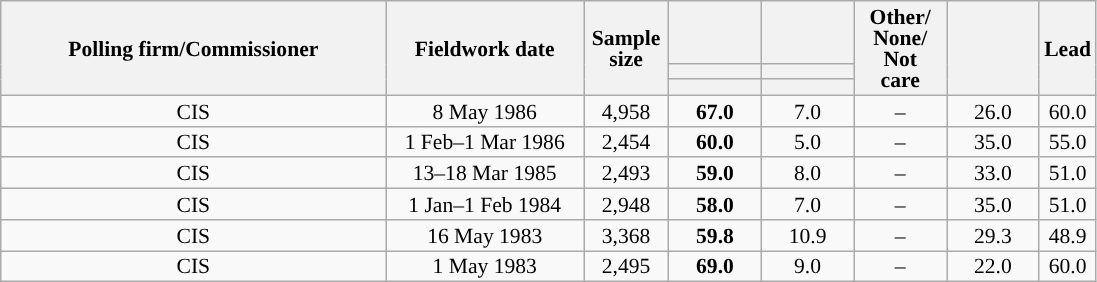<table class="wikitable collapsible collapsed" style="text-align:center; font-size:90%; line-height:14px;">
<tr style="height:42px;">
<th style="width:250px;" rowspan="3">Polling firm/Commissioner</th>
<th style="width:125px;" rowspan="3">Fieldwork date</th>
<th style="width:50px;" rowspan="3">Sample size</th>
<th style="width:55px;"></th>
<th style="width:55px;"></th>
<th style="width:55px;" rowspan="3">Other/<br>None/<br>Not<br>care</th>
<th style="width:55px;" rowspan="3"></th>
<th style="width:30px;" rowspan="3">Lead</th>
</tr>
<tr>
<th style="color:inherit;background:"></th>
<th style="color:inherit;background:"></th>
</tr>
<tr>
<th></th>
<th></th>
</tr>
<tr>
<td>CIS</td>
<td>8 May 1986</td>
<td>4,958</td>
<td><strong>67.0</strong></td>
<td>7.0</td>
<td>–</td>
<td>26.0</td>
<td style="background:">60.0</td>
</tr>
<tr>
<td>CIS</td>
<td>1 Feb–1 Mar 1986</td>
<td>2,454</td>
<td><strong>60.0</strong></td>
<td>5.0</td>
<td>–</td>
<td>35.0</td>
<td style="background:">55.0</td>
</tr>
<tr>
<td>CIS</td>
<td>13–18 Mar 1985</td>
<td>2,493</td>
<td><strong>59.0</strong></td>
<td>8.0</td>
<td>–</td>
<td>33.0</td>
<td style="background:">51.0</td>
</tr>
<tr>
<td>CIS</td>
<td>1 Jan–1 Feb 1984</td>
<td>2,948</td>
<td><strong>58.0</strong></td>
<td>7.0</td>
<td>–</td>
<td>35.0</td>
<td style="background:">51.0</td>
</tr>
<tr>
<td>CIS</td>
<td>16 May 1983</td>
<td>3,368</td>
<td><strong>59.8</strong></td>
<td>10.9</td>
<td>–</td>
<td>29.3</td>
<td style="background:">48.9</td>
</tr>
<tr>
<td>CIS</td>
<td>1 May 1983</td>
<td>2,495</td>
<td><strong>69.0</strong></td>
<td>9.0</td>
<td>–</td>
<td>22.0</td>
<td style="background:">60.0</td>
</tr>
</table>
